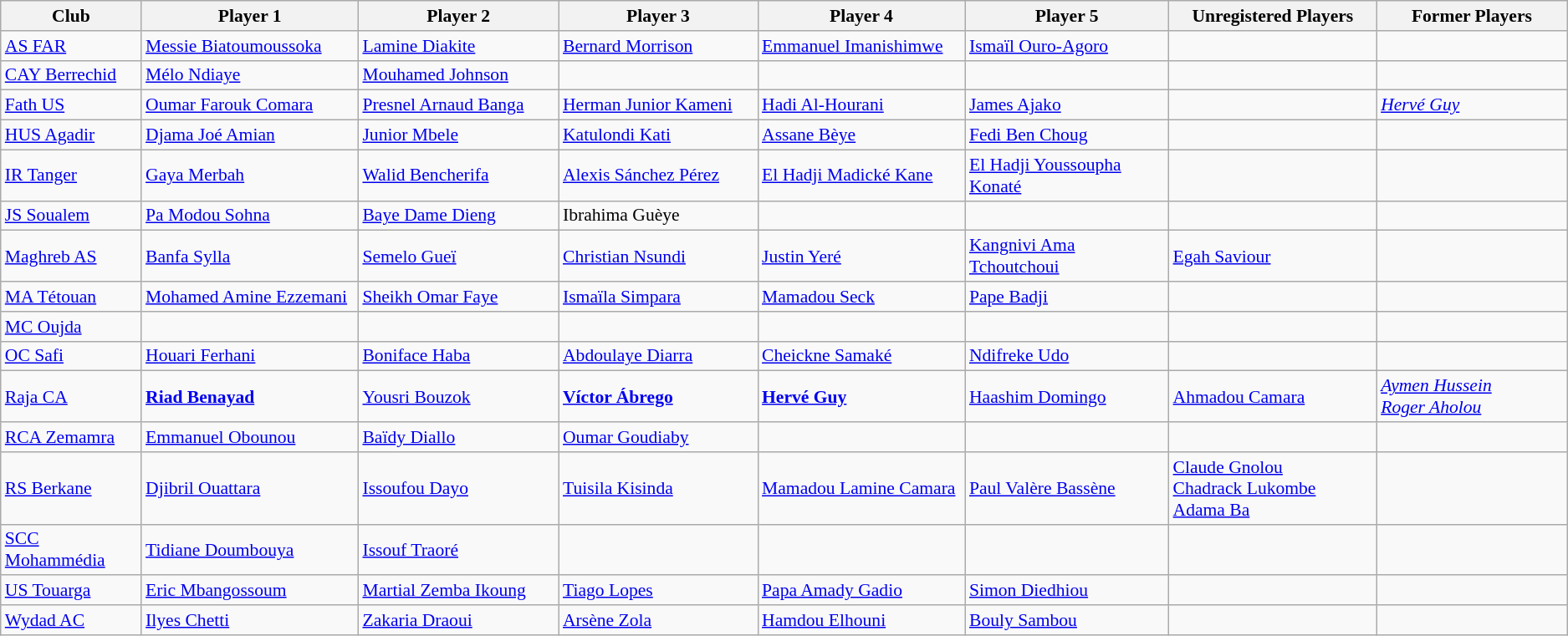<table class="wikitable" border="1" style="text-align: left; font-size:90%">
<tr>
<th width="125">Club</th>
<th width="220">Player 1</th>
<th width="220">Player 2</th>
<th width="220">Player 3</th>
<th width="220">Player 4</th>
<th width="220">Player 5</th>
<th width="220">Unregistered Players</th>
<th width="220">Former Players</th>
</tr>
<tr>
<td><a href='#'>AS FAR</a></td>
<td> <a href='#'>Messie Biatoumoussoka</a></td>
<td> <a href='#'>Lamine Diakite</a></td>
<td> <a href='#'>Bernard Morrison</a></td>
<td> <a href='#'>Emmanuel Imanishimwe</a></td>
<td> <a href='#'>Ismaïl Ouro-Agoro</a></td>
<td></td>
<td></td>
</tr>
<tr>
<td><a href='#'>CAY Berrechid</a></td>
<td> <a href='#'>Mélo Ndiaye</a></td>
<td> <a href='#'>Mouhamed Johnson</a></td>
<td></td>
<td></td>
<td></td>
<td></td>
<td></td>
</tr>
<tr>
<td><a href='#'>Fath US</a></td>
<td> <a href='#'>Oumar Farouk Comara</a></td>
<td> <a href='#'>Presnel Arnaud Banga</a></td>
<td> <a href='#'>Herman Junior Kameni</a></td>
<td> <a href='#'>Hadi Al-Hourani</a></td>
<td> <a href='#'>James Ajako</a></td>
<td></td>
<td><em> <a href='#'>Hervé Guy</a></em></td>
</tr>
<tr>
<td><a href='#'>HUS Agadir</a></td>
<td> <a href='#'>Djama Joé Amian</a></td>
<td> <a href='#'>Junior Mbele</a></td>
<td> <a href='#'>Katulondi Kati</a></td>
<td> <a href='#'>Assane Bèye</a></td>
<td> <a href='#'>Fedi Ben Choug</a></td>
<td></td>
<td></td>
</tr>
<tr>
<td><a href='#'>IR Tanger</a></td>
<td> <a href='#'>Gaya Merbah</a></td>
<td> <a href='#'>Walid Bencherifa</a></td>
<td> <a href='#'>Alexis Sánchez Pérez</a></td>
<td> <a href='#'>El Hadji Madické Kane</a></td>
<td> <a href='#'>El Hadji Youssoupha Konaté</a></td>
<td></td>
<td></td>
</tr>
<tr>
<td><a href='#'>JS Soualem</a></td>
<td> <a href='#'>Pa Modou Sohna</a></td>
<td> <a href='#'>Baye Dame Dieng</a></td>
<td> Ibrahima Guèye</td>
<td></td>
<td></td>
<td></td>
<td></td>
</tr>
<tr>
<td><a href='#'>Maghreb AS</a></td>
<td> <a href='#'>Banfa Sylla</a></td>
<td> <a href='#'>Semelo Gueï</a></td>
<td> <a href='#'>Christian Nsundi</a></td>
<td> <a href='#'>Justin Yeré</a></td>
<td> <a href='#'>Kangnivi Ama Tchoutchoui</a></td>
<td> <a href='#'>Egah Saviour</a></td>
<td></td>
</tr>
<tr>
<td><a href='#'>MA Tétouan</a></td>
<td> <a href='#'>Mohamed Amine Ezzemani</a></td>
<td> <a href='#'>Sheikh Omar Faye</a></td>
<td> <a href='#'>Ismaïla Simpara</a></td>
<td> <a href='#'>Mamadou Seck</a></td>
<td> <a href='#'>Pape Badji</a></td>
<td></td>
<td></td>
</tr>
<tr>
<td><a href='#'>MC Oujda</a></td>
<td></td>
<td></td>
<td></td>
<td></td>
<td></td>
<td></td>
<td></td>
</tr>
<tr>
<td><a href='#'>OC Safi</a></td>
<td> <a href='#'>Houari Ferhani</a></td>
<td> <a href='#'>Boniface Haba</a></td>
<td> <a href='#'>Abdoulaye Diarra</a></td>
<td> <a href='#'>Cheickne Samaké</a></td>
<td> <a href='#'>Ndifreke Udo</a></td>
<td></td>
<td></td>
</tr>
<tr>
<td><a href='#'>Raja CA</a></td>
<td> <strong><a href='#'>Riad Benayad</a></strong></td>
<td> <a href='#'>Yousri Bouzok</a></td>
<td> <strong><a href='#'>Víctor Ábrego</a></strong></td>
<td> <strong><a href='#'>Hervé Guy</a></strong></td>
<td> <a href='#'>Haashim Domingo</a></td>
<td> <a href='#'>Ahmadou Camara</a></td>
<td><em> <a href='#'>Aymen Hussein</a></em><br><em> <a href='#'>Roger Aholou</a></em></td>
</tr>
<tr>
<td><a href='#'>RCA Zemamra</a></td>
<td> <a href='#'>Emmanuel Obounou</a></td>
<td> <a href='#'>Baïdy Diallo</a></td>
<td> <a href='#'>Oumar Goudiaby</a></td>
<td></td>
<td></td>
<td></td>
<td></td>
</tr>
<tr>
<td><a href='#'>RS Berkane</a></td>
<td> <a href='#'>Djibril Ouattara</a></td>
<td> <a href='#'>Issoufou Dayo</a></td>
<td> <a href='#'>Tuisila Kisinda</a></td>
<td> <a href='#'>Mamadou Lamine Camara</a></td>
<td> <a href='#'>Paul Valère Bassène</a></td>
<td> <a href='#'>Claude Gnolou</a><br> <a href='#'>Chadrack Lukombe</a><br> <a href='#'>Adama Ba</a></td>
<td></td>
</tr>
<tr>
<td><a href='#'>SCC Mohammédia</a></td>
<td> <a href='#'>Tidiane Doumbouya</a></td>
<td> <a href='#'>Issouf Traoré</a></td>
<td></td>
<td></td>
<td></td>
<td></td>
<td></td>
</tr>
<tr>
<td><a href='#'>US Touarga</a></td>
<td> <a href='#'>Eric Mbangossoum</a></td>
<td> <a href='#'>Martial Zemba Ikoung</a></td>
<td> <a href='#'>Tiago Lopes</a></td>
<td> <a href='#'>Papa Amady Gadio</a></td>
<td> <a href='#'>Simon Diedhiou</a></td>
<td></td>
<td></td>
</tr>
<tr>
<td><a href='#'>Wydad AC</a></td>
<td> <a href='#'>Ilyes Chetti</a></td>
<td> <a href='#'>Zakaria Draoui</a></td>
<td> <a href='#'>Arsène Zola</a></td>
<td> <a href='#'>Hamdou Elhouni</a></td>
<td> <a href='#'>Bouly Sambou</a></td>
<td></td>
<td></td>
</tr>
</table>
